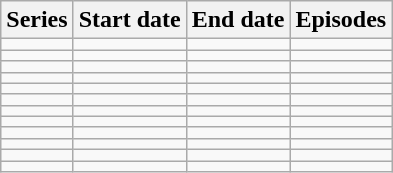<table class="wikitable">
<tr>
<th>Series</th>
<th>Start date</th>
<th>End date</th>
<th>Episodes</th>
</tr>
<tr>
<td></td>
<td></td>
<td></td>
<td></td>
</tr>
<tr>
<td></td>
<td></td>
<td></td>
<td></td>
</tr>
<tr>
<td></td>
<td></td>
<td></td>
<td></td>
</tr>
<tr>
<td></td>
<td></td>
<td></td>
<td></td>
</tr>
<tr>
<td></td>
<td></td>
<td></td>
<td></td>
</tr>
<tr>
<td></td>
<td></td>
<td></td>
<td></td>
</tr>
<tr>
<td></td>
<td></td>
<td></td>
<td></td>
</tr>
<tr>
<td></td>
<td></td>
<td></td>
<td></td>
</tr>
<tr>
<td></td>
<td></td>
<td></td>
<td></td>
</tr>
<tr>
<td></td>
<td></td>
<td></td>
<td></td>
</tr>
<tr>
<td></td>
<td></td>
<td></td>
<td></td>
</tr>
<tr>
<td></td>
<td></td>
<td></td>
<td></td>
</tr>
</table>
